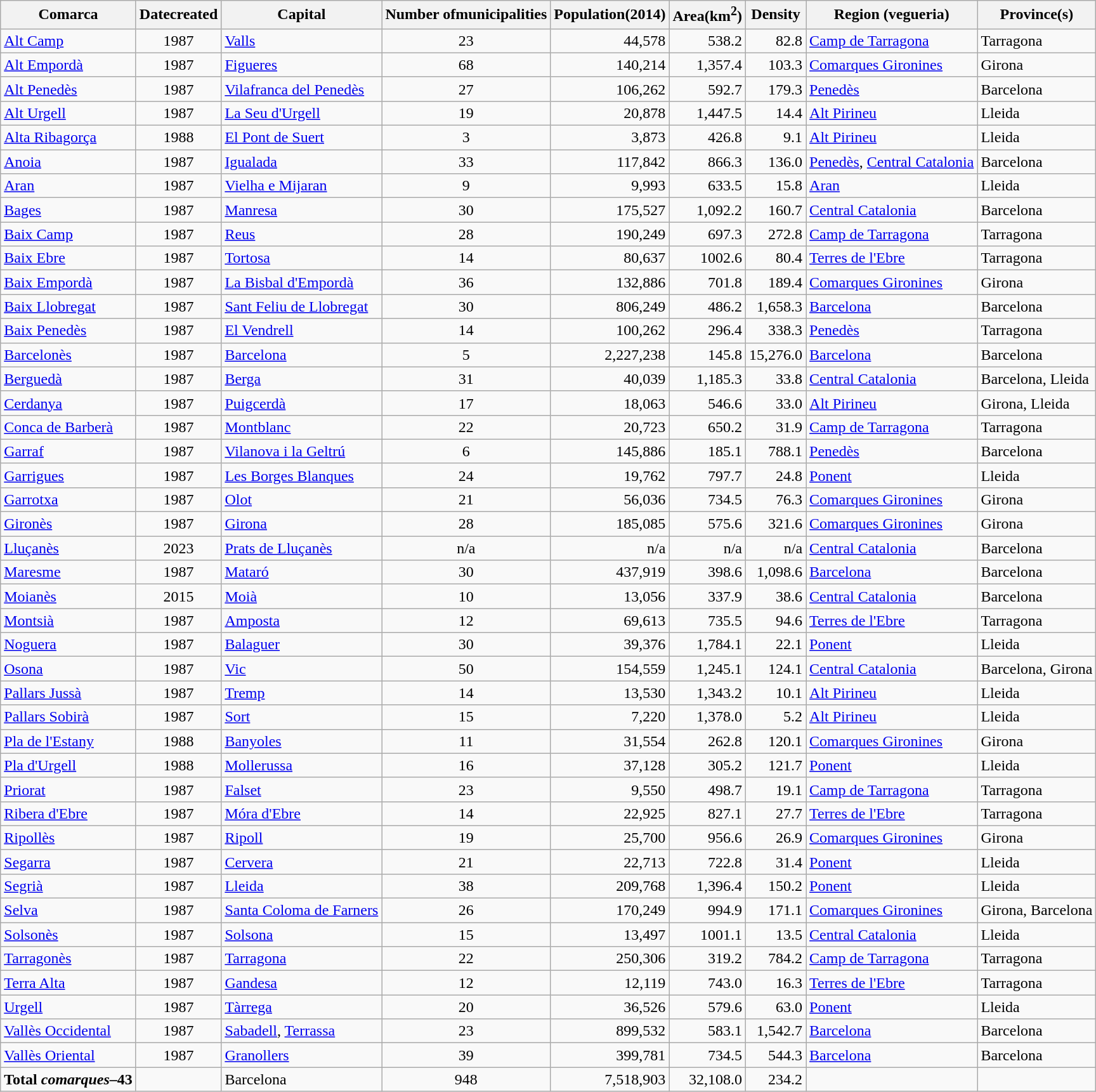<table class="wikitable sortable">
<tr>
<th>Comarca</th>
<th>Datecreated</th>
<th>Capital</th>
<th>Number ofmunicipalities</th>
<th>Population(2014)</th>
<th>Area(km<sup>2</sup>)</th>
<th>Density</th>
<th>Region (vegueria)</th>
<th>Province(s)</th>
</tr>
<tr>
<td><a href='#'>Alt Camp</a></td>
<td align=center>1987</td>
<td><a href='#'>Valls</a></td>
<td align=center>23</td>
<td align=right>44,578</td>
<td align=right>538.2</td>
<td align=right>82.8</td>
<td><a href='#'>Camp de Tarragona</a></td>
<td>Tarragona</td>
</tr>
<tr>
<td><a href='#'>Alt Empordà</a></td>
<td align=center>1987</td>
<td><a href='#'>Figueres</a></td>
<td align=center>68</td>
<td align=right>140,214</td>
<td align=right>1,357.4</td>
<td align=right>103.3</td>
<td><a href='#'>Comarques Gironines</a></td>
<td>Girona</td>
</tr>
<tr>
<td><a href='#'>Alt Penedès</a></td>
<td align=center>1987</td>
<td><a href='#'>Vilafranca del Penedès</a></td>
<td align=center>27</td>
<td align=right>106,262</td>
<td align=right>592.7</td>
<td align=right>179.3</td>
<td><a href='#'>Penedès</a></td>
<td>Barcelona</td>
</tr>
<tr>
<td><a href='#'>Alt Urgell</a></td>
<td align=center>1987</td>
<td><a href='#'>La Seu d'Urgell</a></td>
<td align=center>19</td>
<td align=right>20,878</td>
<td align=right>1,447.5</td>
<td align=right>14.4</td>
<td><a href='#'>Alt Pirineu</a></td>
<td>Lleida</td>
</tr>
<tr>
<td><a href='#'>Alta Ribagorça</a></td>
<td align=center>1988</td>
<td><a href='#'>El Pont de Suert</a></td>
<td align=center>3</td>
<td align=right>3,873</td>
<td align=right>426.8</td>
<td align=right>9.1</td>
<td><a href='#'>Alt Pirineu</a></td>
<td>Lleida</td>
</tr>
<tr>
<td><a href='#'>Anoia</a></td>
<td align=center>1987</td>
<td><a href='#'>Igualada</a></td>
<td align=center>33</td>
<td align=right>117,842</td>
<td align=right>866.3</td>
<td align=right>136.0</td>
<td><a href='#'>Penedès</a>, <a href='#'>Central Catalonia</a></td>
<td>Barcelona</td>
</tr>
<tr>
<td><a href='#'>Aran</a></td>
<td align=center>1987</td>
<td><a href='#'>Vielha e Mijaran</a></td>
<td align=center>9</td>
<td align=right>9,993</td>
<td align=right>633.5</td>
<td align=right>15.8</td>
<td><a href='#'>Aran</a></td>
<td>Lleida</td>
</tr>
<tr>
<td><a href='#'>Bages</a></td>
<td align=center>1987</td>
<td><a href='#'>Manresa</a></td>
<td align=center>30</td>
<td align=right>175,527</td>
<td align="right">1,092.2</td>
<td align="right">160.7</td>
<td><a href='#'>Central Catalonia</a></td>
<td>Barcelona</td>
</tr>
<tr>
<td><a href='#'>Baix Camp</a></td>
<td align=center>1987</td>
<td><a href='#'>Reus</a></td>
<td align=center>28</td>
<td align=right>190,249</td>
<td align=right>697.3</td>
<td align=right>272.8</td>
<td><a href='#'>Camp de Tarragona</a></td>
<td>Tarragona</td>
</tr>
<tr>
<td><a href='#'>Baix Ebre</a></td>
<td align=center>1987</td>
<td><a href='#'>Tortosa</a></td>
<td align=center>14</td>
<td align=right>80,637</td>
<td align=right>1002.6</td>
<td align=right>80.4</td>
<td><a href='#'>Terres de l'Ebre</a></td>
<td>Tarragona</td>
</tr>
<tr>
<td><a href='#'>Baix Empordà</a></td>
<td align=center>1987</td>
<td><a href='#'>La Bisbal d'Empordà</a></td>
<td align=center>36</td>
<td align=right>132,886</td>
<td align=right>701.8</td>
<td align=right>189.4</td>
<td><a href='#'>Comarques Gironines</a></td>
<td>Girona</td>
</tr>
<tr>
<td><a href='#'>Baix Llobregat</a></td>
<td align=center>1987</td>
<td><a href='#'>Sant Feliu de Llobregat</a></td>
<td align=center>30</td>
<td align=right>806,249</td>
<td align=right>486.2</td>
<td align=right>1,658.3</td>
<td><a href='#'>Barcelona</a></td>
<td>Barcelona</td>
</tr>
<tr>
<td><a href='#'>Baix Penedès</a></td>
<td align=center>1987</td>
<td><a href='#'>El Vendrell</a></td>
<td align=center>14</td>
<td align=right>100,262</td>
<td align=right>296.4</td>
<td align=right>338.3</td>
<td><a href='#'>Penedès</a></td>
<td>Tarragona</td>
</tr>
<tr>
<td><a href='#'>Barcelonès</a></td>
<td align=center>1987</td>
<td><a href='#'>Barcelona</a></td>
<td align=center>5</td>
<td align=right>2,227,238</td>
<td align=right>145.8</td>
<td align=right>15,276.0</td>
<td><a href='#'>Barcelona</a></td>
<td>Barcelona</td>
</tr>
<tr>
<td><a href='#'>Berguedà</a></td>
<td align=center>1987</td>
<td><a href='#'>Berga</a></td>
<td align=center>31</td>
<td align=right>40,039</td>
<td align=right>1,185.3</td>
<td align=right>33.8</td>
<td><a href='#'>Central Catalonia</a></td>
<td>Barcelona, Lleida</td>
</tr>
<tr>
<td><a href='#'>Cerdanya</a></td>
<td align=center>1987</td>
<td><a href='#'>Puigcerdà</a></td>
<td align=center>17</td>
<td align=right>18,063</td>
<td align=right>546.6</td>
<td align=right>33.0</td>
<td><a href='#'>Alt Pirineu</a></td>
<td>Girona, Lleida</td>
</tr>
<tr>
<td><a href='#'>Conca de Barberà</a></td>
<td align=center>1987</td>
<td><a href='#'>Montblanc</a></td>
<td align=center>22</td>
<td align=right>20,723</td>
<td align=right>650.2</td>
<td align=right>31.9</td>
<td><a href='#'>Camp de Tarragona</a></td>
<td>Tarragona</td>
</tr>
<tr>
<td><a href='#'>Garraf</a></td>
<td align=center>1987</td>
<td><a href='#'>Vilanova i la Geltrú</a></td>
<td align=center>6</td>
<td align=right>145,886</td>
<td align=right>185.1</td>
<td align=right>788.1</td>
<td><a href='#'>Penedès</a></td>
<td>Barcelona</td>
</tr>
<tr>
<td><a href='#'>Garrigues</a></td>
<td align=center>1987</td>
<td><a href='#'>Les Borges Blanques</a></td>
<td align=center>24</td>
<td align=right>19,762</td>
<td align=right>797.7</td>
<td align=right>24.8</td>
<td><a href='#'>Ponent</a></td>
<td>Lleida</td>
</tr>
<tr>
<td><a href='#'>Garrotxa</a></td>
<td align=center>1987</td>
<td><a href='#'>Olot</a></td>
<td align=center>21</td>
<td align=right>56,036</td>
<td align=right>734.5</td>
<td align=right>76.3</td>
<td><a href='#'>Comarques Gironines</a></td>
<td>Girona</td>
</tr>
<tr>
<td><a href='#'>Gironès</a></td>
<td align=center>1987</td>
<td><a href='#'>Girona</a></td>
<td align=center>28</td>
<td align=right>185,085</td>
<td align=right>575.6</td>
<td align=right>321.6</td>
<td><a href='#'>Comarques Gironines</a></td>
<td>Girona</td>
</tr>
<tr>
<td><a href='#'>Lluçanès</a></td>
<td align=center>2023</td>
<td><a href='#'>Prats de Lluçanès</a></td>
<td align=center>n/a</td>
<td align=right>n/a</td>
<td align=right>n/a</td>
<td align=right>n/a</td>
<td><a href='#'>Central Catalonia</a></td>
<td>Barcelona</td>
</tr>
<tr>
<td><a href='#'>Maresme</a></td>
<td align=center>1987</td>
<td><a href='#'>Mataró</a></td>
<td align=center>30</td>
<td align=right>437,919</td>
<td align=right>398.6</td>
<td align=right>1,098.6</td>
<td><a href='#'>Barcelona</a></td>
<td>Barcelona</td>
</tr>
<tr>
<td><a href='#'>Moianès</a></td>
<td align=center>2015</td>
<td><a href='#'>Moià</a></td>
<td align=center>10</td>
<td align=right>13,056</td>
<td align=right>337.9</td>
<td align=right>38.6</td>
<td><a href='#'>Central Catalonia</a></td>
<td>Barcelona</td>
</tr>
<tr>
<td><a href='#'>Montsià</a></td>
<td align=center>1987</td>
<td><a href='#'>Amposta</a></td>
<td align=center>12</td>
<td align=right>69,613</td>
<td align=right>735.5</td>
<td align=right>94.6</td>
<td><a href='#'>Terres de l'Ebre</a></td>
<td>Tarragona</td>
</tr>
<tr>
<td><a href='#'>Noguera</a></td>
<td align=center>1987</td>
<td><a href='#'>Balaguer</a></td>
<td align=center>30</td>
<td align=right>39,376</td>
<td align=right>1,784.1</td>
<td align=right>22.1</td>
<td><a href='#'>Ponent</a></td>
<td>Lleida</td>
</tr>
<tr>
<td><a href='#'>Osona</a></td>
<td align=center>1987</td>
<td><a href='#'>Vic</a></td>
<td align=center>50</td>
<td align=right>154,559</td>
<td align="right">1,245.1</td>
<td align="right">124.1</td>
<td><a href='#'>Central Catalonia</a></td>
<td>Barcelona, Girona</td>
</tr>
<tr>
<td><a href='#'>Pallars Jussà</a></td>
<td align=center>1987</td>
<td><a href='#'>Tremp</a></td>
<td align=center>14</td>
<td align=right>13,530</td>
<td align=right>1,343.2</td>
<td align=right>10.1</td>
<td><a href='#'>Alt Pirineu</a></td>
<td>Lleida</td>
</tr>
<tr>
<td><a href='#'>Pallars Sobirà</a></td>
<td align=center>1987</td>
<td><a href='#'>Sort</a></td>
<td align=center>15</td>
<td align=right>7,220</td>
<td align=right>1,378.0</td>
<td align=right>5.2</td>
<td><a href='#'>Alt Pirineu</a></td>
<td>Lleida</td>
</tr>
<tr>
<td><a href='#'>Pla de l'Estany</a></td>
<td align=center>1988</td>
<td><a href='#'>Banyoles</a></td>
<td align=center>11</td>
<td align=right>31,554</td>
<td align=right>262.8</td>
<td align=right>120.1</td>
<td><a href='#'>Comarques Gironines</a></td>
<td>Girona</td>
</tr>
<tr>
<td><a href='#'>Pla d'Urgell</a></td>
<td align=center>1988</td>
<td><a href='#'>Mollerussa</a></td>
<td align=center>16</td>
<td align=right>37,128</td>
<td align=right>305.2</td>
<td align=right>121.7</td>
<td><a href='#'>Ponent</a></td>
<td>Lleida</td>
</tr>
<tr>
<td><a href='#'>Priorat</a></td>
<td align=center>1987</td>
<td><a href='#'>Falset</a></td>
<td align=center>23</td>
<td align=right>9,550</td>
<td align=right>498.7</td>
<td align=right>19.1</td>
<td><a href='#'>Camp de Tarragona</a></td>
<td>Tarragona</td>
</tr>
<tr>
<td><a href='#'>Ribera d'Ebre</a></td>
<td align=center>1987</td>
<td><a href='#'>Móra d'Ebre</a></td>
<td align=center>14</td>
<td align=right>22,925</td>
<td align=right>827.1</td>
<td align=right>27.7</td>
<td><a href='#'>Terres de l'Ebre</a></td>
<td>Tarragona</td>
</tr>
<tr>
<td><a href='#'>Ripollès</a></td>
<td align=center>1987</td>
<td><a href='#'>Ripoll</a></td>
<td align=center>19</td>
<td align=right>25,700</td>
<td align=right>956.6</td>
<td align=right>26.9</td>
<td><a href='#'>Comarques Gironines</a></td>
<td>Girona</td>
</tr>
<tr>
<td><a href='#'>Segarra</a></td>
<td align=center>1987</td>
<td><a href='#'>Cervera</a></td>
<td align=center>21</td>
<td align=right>22,713</td>
<td align=right>722.8</td>
<td align=right>31.4</td>
<td><a href='#'>Ponent</a></td>
<td>Lleida</td>
</tr>
<tr>
<td><a href='#'>Segrià</a></td>
<td align=center>1987</td>
<td><a href='#'>Lleida</a></td>
<td align=center>38</td>
<td align=right>209,768</td>
<td align=right>1,396.4</td>
<td align=right>150.2</td>
<td><a href='#'>Ponent</a></td>
<td>Lleida</td>
</tr>
<tr>
<td><a href='#'>Selva</a></td>
<td align=center>1987</td>
<td><a href='#'>Santa Coloma de Farners</a></td>
<td align=center>26</td>
<td align=right>170,249</td>
<td align=right>994.9</td>
<td align=right>171.1</td>
<td><a href='#'>Comarques Gironines</a></td>
<td>Girona, Barcelona</td>
</tr>
<tr>
<td><a href='#'>Solsonès</a></td>
<td align=center>1987</td>
<td><a href='#'>Solsona</a></td>
<td align=center>15</td>
<td align=right>13,497</td>
<td align=right>1001.1</td>
<td align=right>13.5</td>
<td><a href='#'>Central Catalonia</a></td>
<td>Lleida</td>
</tr>
<tr>
<td><a href='#'>Tarragonès</a></td>
<td align=center>1987</td>
<td><a href='#'>Tarragona</a></td>
<td align=center>22</td>
<td align=right>250,306</td>
<td align=right>319.2</td>
<td align=right>784.2</td>
<td><a href='#'>Camp de Tarragona</a></td>
<td>Tarragona</td>
</tr>
<tr>
<td><a href='#'>Terra Alta</a></td>
<td align=center>1987</td>
<td><a href='#'>Gandesa</a></td>
<td align=center>12</td>
<td align=right>12,119</td>
<td align=right>743.0</td>
<td align=right>16.3</td>
<td><a href='#'>Terres de l'Ebre</a></td>
<td>Tarragona</td>
</tr>
<tr>
<td><a href='#'>Urgell</a></td>
<td align=center>1987</td>
<td><a href='#'>Tàrrega</a></td>
<td align=center>20</td>
<td align=right>36,526</td>
<td align=right>579.6</td>
<td align=right>63.0</td>
<td><a href='#'>Ponent</a></td>
<td>Lleida</td>
</tr>
<tr>
<td><a href='#'>Vallès Occidental</a></td>
<td align=center>1987</td>
<td><a href='#'>Sabadell</a>, <a href='#'>Terrassa</a></td>
<td align=center>23</td>
<td align=right>899,532</td>
<td align=right>583.1</td>
<td align=right>1,542.7</td>
<td><a href='#'>Barcelona</a></td>
<td>Barcelona</td>
</tr>
<tr>
<td><a href='#'>Vallès Oriental</a></td>
<td align=center>1987</td>
<td><a href='#'>Granollers</a></td>
<td align=center>39</td>
<td align=right>399,781</td>
<td align="right">734.5</td>
<td align="right">544.3</td>
<td><a href='#'>Barcelona</a></td>
<td>Barcelona</td>
</tr>
<tr class="sortbottom">
<td><strong>Total <em>comarques</em>–43</strong></td>
<td></td>
<td>Barcelona</td>
<td align=center>948</td>
<td align=right>7,518,903</td>
<td align=right>32,108.0</td>
<td align="right">234.2</td>
<td></td>
<td></td>
</tr>
</table>
